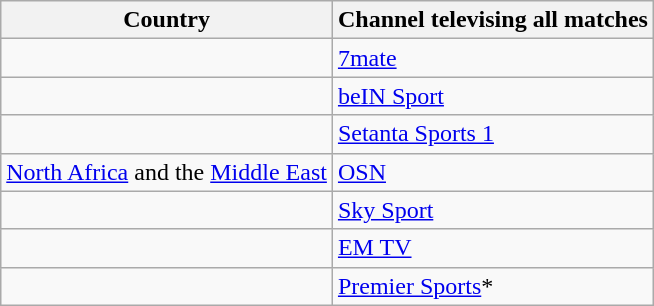<table class="wikitable">
<tr>
<th>Country</th>
<th>Channel televising all matches</th>
</tr>
<tr>
<td></td>
<td><a href='#'>7mate</a></td>
</tr>
<tr>
<td></td>
<td><a href='#'>beIN Sport</a></td>
</tr>
<tr>
<td></td>
<td><a href='#'>Setanta Sports 1</a></td>
</tr>
<tr>
<td><a href='#'>North Africa</a> and the <a href='#'>Middle East</a></td>
<td><a href='#'>OSN</a></td>
</tr>
<tr>
<td></td>
<td><a href='#'>Sky Sport</a></td>
</tr>
<tr>
<td></td>
<td><a href='#'>EM TV</a></td>
</tr>
<tr>
<td></td>
<td><a href='#'>Premier Sports</a>*</td>
</tr>
</table>
